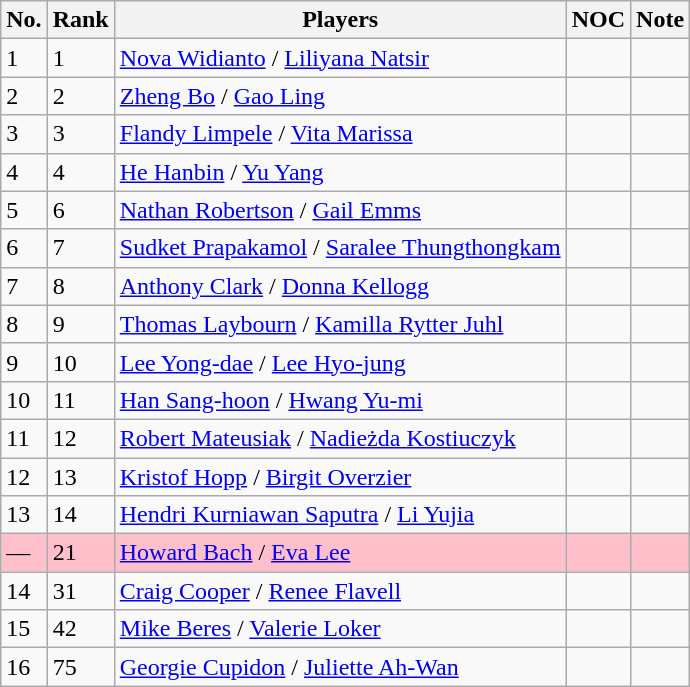<table class="wikitable">
<tr>
<th>No.</th>
<th>Rank</th>
<th>Players</th>
<th>NOC</th>
<th>Note</th>
</tr>
<tr>
<td>1</td>
<td>1</td>
<td><a href='#'>Nova Widianto</a> / <a href='#'>Liliyana Natsir</a></td>
<td></td>
<td></td>
</tr>
<tr>
<td>2</td>
<td>2</td>
<td><a href='#'>Zheng Bo</a> / <a href='#'>Gao Ling</a></td>
<td></td>
<td></td>
</tr>
<tr>
<td>3</td>
<td>3</td>
<td><a href='#'>Flandy Limpele</a> / <a href='#'>Vita Marissa</a></td>
<td></td>
<td></td>
</tr>
<tr>
<td>4</td>
<td>4</td>
<td><a href='#'>He Hanbin</a> / <a href='#'>Yu Yang</a></td>
<td></td>
<td></td>
</tr>
<tr>
<td>5</td>
<td>6</td>
<td><a href='#'>Nathan Robertson</a> / <a href='#'>Gail Emms</a></td>
<td></td>
<td></td>
</tr>
<tr>
<td>6</td>
<td>7</td>
<td><a href='#'>Sudket Prapakamol</a> / <a href='#'>Saralee Thungthongkam</a></td>
<td></td>
<td></td>
</tr>
<tr>
<td>7</td>
<td>8</td>
<td><a href='#'>Anthony Clark</a> / <a href='#'>Donna Kellogg</a></td>
<td></td>
<td></td>
</tr>
<tr>
<td>8</td>
<td>9</td>
<td><a href='#'>Thomas Laybourn</a> / <a href='#'>Kamilla Rytter Juhl</a></td>
<td></td>
<td></td>
</tr>
<tr>
<td>9</td>
<td>10</td>
<td><a href='#'>Lee Yong-dae</a> / <a href='#'>Lee Hyo-jung</a></td>
<td></td>
<td></td>
</tr>
<tr>
<td>10</td>
<td>11</td>
<td><a href='#'>Han Sang-hoon</a> / <a href='#'>Hwang Yu-mi</a></td>
<td></td>
<td></td>
</tr>
<tr>
<td>11</td>
<td>12</td>
<td><a href='#'>Robert Mateusiak</a> / <a href='#'>Nadieżda Kostiuczyk</a></td>
<td></td>
<td></td>
</tr>
<tr>
<td>12</td>
<td>13</td>
<td><a href='#'>Kristof Hopp</a> / <a href='#'>Birgit Overzier</a></td>
<td></td>
<td></td>
</tr>
<tr>
<td>13</td>
<td>14</td>
<td><a href='#'>Hendri Kurniawan Saputra</a> / <a href='#'>Li Yujia</a></td>
<td></td>
<td></td>
</tr>
<tr bgcolor=#FFC0CB>
<td>—</td>
<td>21</td>
<td><a href='#'>Howard Bach</a> / <a href='#'>Eva Lee</a></td>
<td></td>
<td></td>
</tr>
<tr>
<td>14</td>
<td>31</td>
<td><a href='#'>Craig Cooper</a> / <a href='#'>Renee Flavell</a></td>
<td></td>
<td></td>
</tr>
<tr>
<td>15</td>
<td>42</td>
<td><a href='#'>Mike Beres</a> / <a href='#'>Valerie Loker</a></td>
<td></td>
<td></td>
</tr>
<tr>
<td>16</td>
<td>75</td>
<td><a href='#'>Georgie Cupidon</a> / <a href='#'>Juliette Ah-Wan</a></td>
<td></td>
<td></td>
</tr>
</table>
